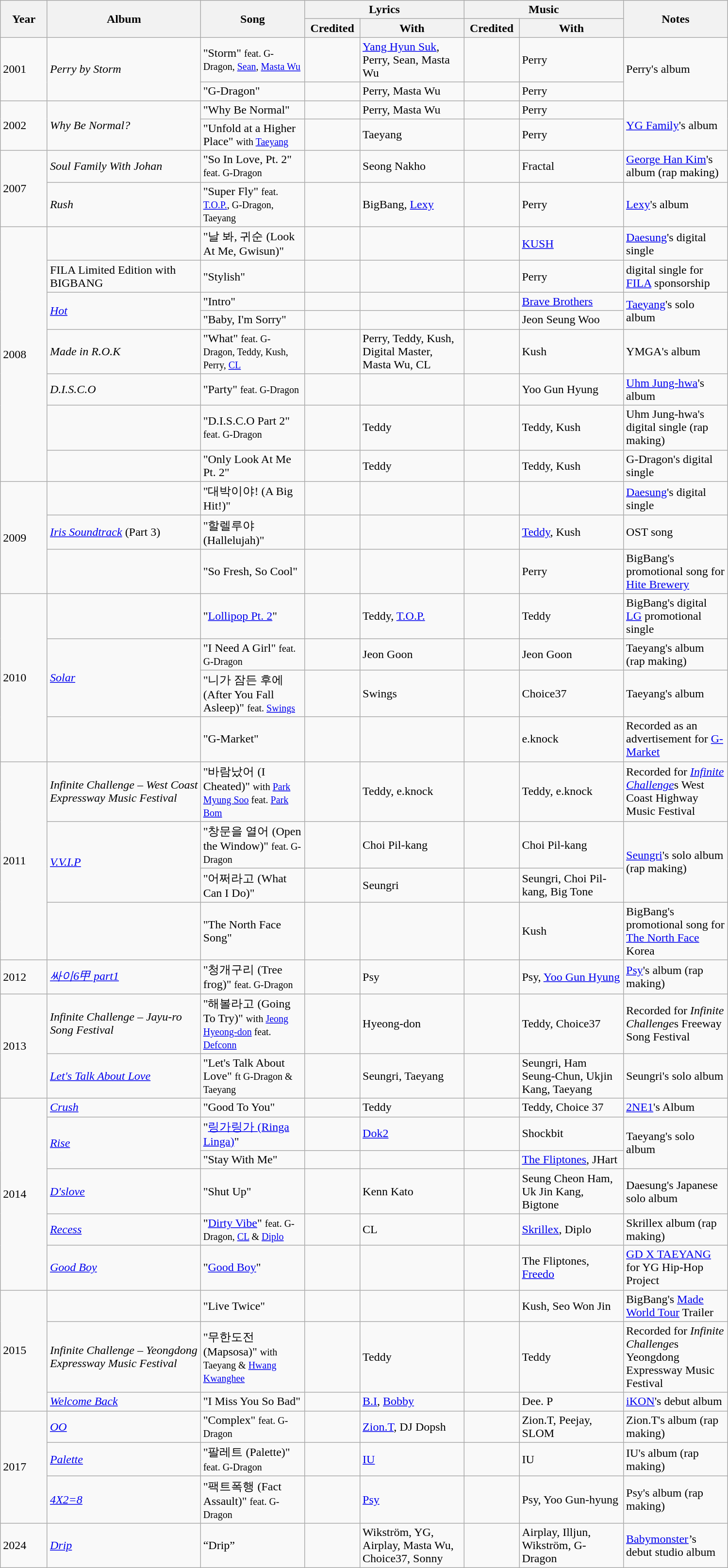<table class="wikitable" width=1000px>
<tr>
<th rowspan=2 width=50px>Year</th>
<th rowspan=2 width=180px>Album</th>
<th rowspan=2 width=120px>Song</th>
<th colspan="2">Lyrics</th>
<th colspan="2">Music</th>
<th rowspan=2 width=120px>Notes</th>
</tr>
<tr>
<th width=50px>Credited</th>
<th width=120px>With</th>
<th width=50px>Credited</th>
<th width=120px>With</th>
</tr>
<tr>
<td rowspan="2">2001</td>
<td rowspan="2"><em>Perry by Storm</em></td>
<td>"Storm" <small>feat. G-Dragon, <a href='#'>Sean</a>, <a href='#'>Masta Wu</a></small></td>
<td></td>
<td><a href='#'>Yang Hyun Suk</a>, Perry, Sean, Masta Wu</td>
<td></td>
<td>Perry</td>
<td rowspan="2">Perry's album</td>
</tr>
<tr>
<td>"G-Dragon"</td>
<td></td>
<td>Perry, Masta Wu</td>
<td></td>
<td>Perry</td>
</tr>
<tr>
<td rowspan="2">2002</td>
<td rowspan="2"><em>Why Be Normal?</em></td>
<td>"Why Be Normal"</td>
<td></td>
<td>Perry, Masta Wu</td>
<td></td>
<td>Perry</td>
<td rowspan="2"><a href='#'>YG Family</a>'s album</td>
</tr>
<tr>
<td>"Unfold at a Higher Place" <small>with <a href='#'>Taeyang</a></small></td>
<td></td>
<td>Taeyang</td>
<td></td>
<td>Perry</td>
</tr>
<tr>
<td rowspan="2">2007</td>
<td><em>Soul Family With Johan</em></td>
<td>"So In Love, Pt. 2" <small>feat. G-Dragon</small></td>
<td></td>
<td>Seong Nakho</td>
<td></td>
<td>Fractal</td>
<td><a href='#'>George Han Kim</a>'s album (rap making)</td>
</tr>
<tr>
<td><em>Rush</em></td>
<td>"Super Fly" <small>feat. <a href='#'>T.O.P.</a>, G-Dragon, Taeyang</small></td>
<td></td>
<td>BigBang, <a href='#'>Lexy</a></td>
<td></td>
<td>Perry</td>
<td><a href='#'>Lexy</a>'s album</td>
</tr>
<tr>
<td rowspan="8">2008</td>
<td></td>
<td>"날 봐, 귀순 (Look At Me, Gwisun)"</td>
<td></td>
<td></td>
<td></td>
<td><a href='#'>KUSH</a></td>
<td><a href='#'>Daesung</a>'s digital single</td>
</tr>
<tr>
<td>FILA Limited Edition with BIGBANG</td>
<td>"Stylish"</td>
<td></td>
<td></td>
<td></td>
<td>Perry</td>
<td>digital single for <a href='#'>FILA</a> sponsorship</td>
</tr>
<tr>
<td rowspan="2"><em><a href='#'>Hot</a></em></td>
<td>"Intro"</td>
<td></td>
<td></td>
<td></td>
<td><a href='#'>Brave Brothers</a></td>
<td rowspan="2"><a href='#'>Taeyang</a>'s solo album</td>
</tr>
<tr>
<td>"Baby, I'm Sorry"</td>
<td></td>
<td></td>
<td></td>
<td>Jeon Seung Woo</td>
</tr>
<tr>
<td><em>Made in R.O.K</em></td>
<td>"What" <small>feat. G-Dragon, Teddy, Kush, Perry, <a href='#'>CL</a></small></td>
<td></td>
<td>Perry, Teddy, Kush, Digital Master, Masta Wu, CL</td>
<td></td>
<td>Kush</td>
<td>YMGA's album</td>
</tr>
<tr>
<td><em>D.I.S.C.O</em></td>
<td>"Party" <small>feat. G-Dragon</small></td>
<td></td>
<td></td>
<td></td>
<td>Yoo Gun Hyung</td>
<td><a href='#'>Uhm Jung-hwa</a>'s album</td>
</tr>
<tr>
<td></td>
<td>"D.I.S.C.O Part 2" <small>feat. G-Dragon</small></td>
<td></td>
<td>Teddy</td>
<td></td>
<td>Teddy, Kush</td>
<td>Uhm Jung-hwa's digital single (rap making)</td>
</tr>
<tr>
<td></td>
<td>"Only Look At Me Pt. 2"</td>
<td></td>
<td>Teddy</td>
<td></td>
<td>Teddy, Kush</td>
<td>G-Dragon's digital single</td>
</tr>
<tr>
<td rowspan="3">2009</td>
<td></td>
<td>"대박이야! (A Big Hit!)"</td>
<td></td>
<td></td>
<td></td>
<td></td>
<td><a href='#'>Daesung</a>'s digital single</td>
</tr>
<tr>
<td><em><a href='#'>Iris Soundtrack</a></em> (Part 3)</td>
<td>"할렐루야 (Hallelujah)"</td>
<td></td>
<td></td>
<td></td>
<td><a href='#'>Teddy</a>, Kush</td>
<td>OST song</td>
</tr>
<tr>
<td></td>
<td>"So Fresh, So Cool"</td>
<td></td>
<td></td>
<td></td>
<td>Perry</td>
<td>BigBang's promotional song for <a href='#'>Hite Brewery</a></td>
</tr>
<tr>
<td rowspan="4">2010</td>
<td></td>
<td>"<a href='#'>Lollipop Pt. 2</a>"</td>
<td></td>
<td>Teddy, <a href='#'>T.O.P.</a></td>
<td></td>
<td>Teddy</td>
<td>BigBang's digital <a href='#'>LG</a> promotional single</td>
</tr>
<tr>
<td rowspan="2"><em><a href='#'>Solar</a></em></td>
<td>"I Need A Girl" <small>feat. G-Dragon</small></td>
<td></td>
<td>Jeon Goon</td>
<td></td>
<td>Jeon Goon</td>
<td>Taeyang's album (rap making)</td>
</tr>
<tr>
<td>"니가 잠든 후에 (After You Fall Asleep)" <small>feat. <a href='#'>Swings</a></small></td>
<td></td>
<td>Swings</td>
<td></td>
<td>Choice37</td>
<td>Taeyang's album</td>
</tr>
<tr>
<td></td>
<td>"G-Market"</td>
<td></td>
<td></td>
<td></td>
<td>e.knock</td>
<td>Recorded as an advertisement for <a href='#'>G-Market</a></td>
</tr>
<tr>
<td rowspan="4">2011</td>
<td><em>Infinite Challenge – West Coast Expressway Music Festival</em></td>
<td>"바람났어 (I Cheated)" <small>with <a href='#'>Park Myung Soo</a> feat. <a href='#'>Park Bom</a></small></td>
<td></td>
<td>Teddy, e.knock</td>
<td></td>
<td>Teddy, e.knock</td>
<td>Recorded for <em><a href='#'>Infinite Challenge</a></em>s West Coast Highway Music Festival</td>
</tr>
<tr>
<td rowspan="2"><em><a href='#'>V.V.I.P</a></em></td>
<td>"창문을 열어 (Open the Window)" <small>feat. G-Dragon</small></td>
<td></td>
<td>Choi Pil-kang</td>
<td></td>
<td>Choi Pil-kang</td>
<td rowspan="2"><a href='#'>Seungri</a>'s solo album (rap making)</td>
</tr>
<tr>
<td>"어쩌라고   (What Can I Do)"</td>
<td></td>
<td>Seungri</td>
<td></td>
<td>Seungri, Choi Pil-kang, Big Tone</td>
</tr>
<tr>
<td></td>
<td>"The North Face Song"</td>
<td></td>
<td></td>
<td></td>
<td>Kush</td>
<td>BigBang's promotional song for <a href='#'>The North Face</a> Korea</td>
</tr>
<tr>
<td>2012</td>
<td><em><a href='#'>싸이6甲 part1</a></em></td>
<td>"청개구리 (Tree frog)" <small>feat. G-Dragon</small></td>
<td></td>
<td>Psy</td>
<td></td>
<td>Psy, <a href='#'>Yoo Gun Hyung</a></td>
<td><a href='#'>Psy</a>'s album (rap making)</td>
</tr>
<tr>
<td rowspan="2">2013</td>
<td><em>Infinite Challenge – Jayu-ro Song Festival</em></td>
<td>"해볼라고 (Going To Try)" <small>with  <a href='#'>Jeong Hyeong-don</a> feat. <a href='#'>Defconn</a></small></td>
<td></td>
<td>Hyeong-don</td>
<td></td>
<td>Teddy, Choice37</td>
<td>Recorded for <em>Infinite Challenge</em>s Freeway Song Festival</td>
</tr>
<tr>
<td><em><a href='#'>Let's Talk About Love</a></em></td>
<td>"Let's Talk About Love" <small>ft G-Dragon & Taeyang</small></td>
<td></td>
<td>Seungri, Taeyang</td>
<td></td>
<td>Seungri, Ham Seung-Chun, Ukjin Kang, Taeyang</td>
<td>Seungri's solo album</td>
</tr>
<tr>
<td rowspan="6">2014</td>
<td><em><a href='#'>Crush</a></em></td>
<td>"Good To You"</td>
<td></td>
<td>Teddy</td>
<td></td>
<td>Teddy, Choice 37</td>
<td><a href='#'>2NE1</a>'s Album</td>
</tr>
<tr>
<td rowspan="2"><em><a href='#'>Rise</a></em></td>
<td>"<a href='#'>링가링가 (Ringa Linga)</a>"</td>
<td></td>
<td><a href='#'>Dok2</a></td>
<td></td>
<td>Shockbit</td>
<td rowspan="2">Taeyang's solo album</td>
</tr>
<tr>
<td>"Stay With Me"</td>
<td></td>
<td></td>
<td></td>
<td><a href='#'>The Fliptones</a>, JHart</td>
</tr>
<tr>
<td><em><a href='#'>D'slove</a></em></td>
<td>"Shut Up"</td>
<td></td>
<td>Kenn Kato</td>
<td></td>
<td>Seung Cheon Ham, Uk Jin Kang, Bigtone</td>
<td>Daesung's Japanese solo album</td>
</tr>
<tr>
<td><em><a href='#'>Recess</a></em></td>
<td>"<a href='#'>Dirty Vibe</a>" <small>feat. G-Dragon, <a href='#'>CL</a> & <a href='#'>Diplo</a></small></td>
<td></td>
<td>CL</td>
<td></td>
<td><a href='#'>Skrillex</a>, Diplo</td>
<td>Skrillex album (rap making)</td>
</tr>
<tr>
<td><em><a href='#'>Good Boy</a></em></td>
<td>"<a href='#'>Good Boy</a>"</td>
<td></td>
<td></td>
<td></td>
<td>The Fliptones, <a href='#'>Freedo</a></td>
<td><a href='#'>GD X TAEYANG</a> for YG Hip-Hop Project</td>
</tr>
<tr>
<td rowspan="3">2015</td>
<td></td>
<td>"Live Twice"</td>
<td></td>
<td></td>
<td></td>
<td>Kush, Seo Won Jin</td>
<td>BigBang's <a href='#'>Made World Tour</a> Trailer</td>
</tr>
<tr>
<td><em>Infinite Challenge – Yeongdong Expressway Music Festival</em></td>
<td>"무한도전 (Mapsosa)" <small>with Taeyang & <a href='#'>Hwang Kwanghee</a></small></td>
<td></td>
<td>Teddy</td>
<td></td>
<td>Teddy</td>
<td>Recorded for <em>Infinite Challenge</em>s Yeongdong Expressway Music Festival</td>
</tr>
<tr>
<td><em><a href='#'>Welcome Back</a></em></td>
<td>"I Miss You So Bad"</td>
<td></td>
<td><a href='#'>B.I</a>, <a href='#'>Bobby</a></td>
<td></td>
<td>Dee. P</td>
<td><a href='#'>iKON</a>'s debut album</td>
</tr>
<tr>
<td rowspan="3">2017</td>
<td><em><a href='#'>OO</a></em></td>
<td>"Complex" <small>feat. G-Dragon</small></td>
<td></td>
<td><a href='#'>Zion.T</a>, DJ Dopsh</td>
<td></td>
<td>Zion.T, Peejay, SLOM</td>
<td>Zion.T's album (rap making)</td>
</tr>
<tr>
<td><em><a href='#'>Palette</a></em></td>
<td>"팔레트 (Palette)" <small>feat. G-Dragon</small></td>
<td></td>
<td><a href='#'>IU</a></td>
<td></td>
<td>IU</td>
<td>IU's album (rap making)</td>
</tr>
<tr>
<td><em><a href='#'>4X2=8</a></em></td>
<td>"팩트폭행 (Fact Assault)" <small>feat. G-Dragon</small></td>
<td></td>
<td><a href='#'>Psy</a></td>
<td></td>
<td>Psy, Yoo Gun-hyung</td>
<td>Psy's album (rap making)</td>
</tr>
<tr>
<td>2024</td>
<td><em><a href='#'>Drip</a></em></td>
<td>“Drip”</td>
<td></td>
<td>Wikström, YG, Airplay, Masta Wu, Choice37, Sonny</td>
<td></td>
<td>Airplay, Illjun, Wikström, G-Dragon</td>
<td><a href='#'>Babymonster</a>’s debut studio album</td>
</tr>
</table>
